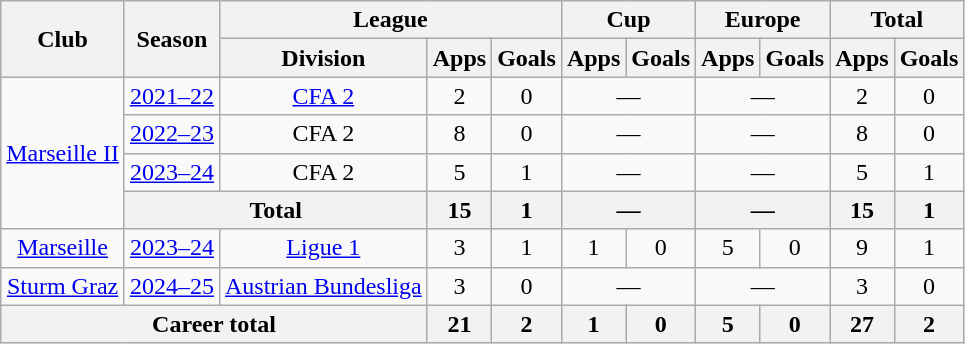<table class="wikitable" style="text-align:center">
<tr>
<th rowspan="2">Club</th>
<th rowspan="2">Season</th>
<th colspan="3">League</th>
<th colspan="2">Cup</th>
<th colspan="2">Europe</th>
<th colspan="2">Total</th>
</tr>
<tr>
<th>Division</th>
<th>Apps</th>
<th>Goals</th>
<th>Apps</th>
<th>Goals</th>
<th>Apps</th>
<th>Goals</th>
<th>Apps</th>
<th>Goals</th>
</tr>
<tr>
<td rowspan="4"><a href='#'>Marseille II</a></td>
<td><a href='#'>2021–22</a></td>
<td><a href='#'>CFA 2</a></td>
<td>2</td>
<td>0</td>
<td colspan="2">—</td>
<td colspan="2">—</td>
<td>2</td>
<td>0</td>
</tr>
<tr>
<td><a href='#'>2022–23</a></td>
<td>CFA 2</td>
<td>8</td>
<td>0</td>
<td colspan="2">—</td>
<td colspan="2">—</td>
<td>8</td>
<td>0</td>
</tr>
<tr>
<td><a href='#'>2023–24</a></td>
<td>CFA 2</td>
<td>5</td>
<td>1</td>
<td colspan="2">—</td>
<td colspan="2">—</td>
<td>5</td>
<td>1</td>
</tr>
<tr>
<th colspan="2">Total</th>
<th>15</th>
<th>1</th>
<th colspan="2">—</th>
<th colspan="2">—</th>
<th>15</th>
<th>1</th>
</tr>
<tr>
<td><a href='#'>Marseille</a></td>
<td><a href='#'>2023–24</a></td>
<td><a href='#'>Ligue 1</a></td>
<td>3</td>
<td>1</td>
<td>1</td>
<td>0</td>
<td>5</td>
<td>0</td>
<td>9</td>
<td>1</td>
</tr>
<tr>
<td><a href='#'>Sturm Graz</a></td>
<td><a href='#'>2024–25</a></td>
<td><a href='#'>Austrian Bundesliga</a></td>
<td>3</td>
<td>0</td>
<td colspan="2">—</td>
<td colspan="2">—</td>
<td>3</td>
<td>0</td>
</tr>
<tr>
<th colspan="3">Career total</th>
<th>21</th>
<th>2</th>
<th>1</th>
<th>0</th>
<th>5</th>
<th>0</th>
<th>27</th>
<th>2</th>
</tr>
</table>
